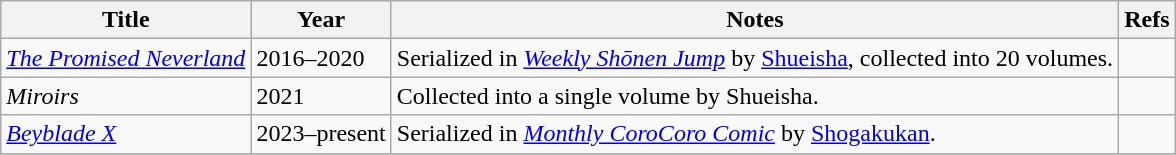<table class="wikitable sortable">
<tr>
<th>Title</th>
<th>Year</th>
<th>Notes</th>
<th class="unsortable">Refs</th>
</tr>
<tr>
<td><em><a href='#'>The Promised Neverland</a></em></td>
<td>2016–2020</td>
<td>Serialized in <em><a href='#'>Weekly Shōnen Jump</a></em> by <a href='#'>Shueisha</a>, collected into 20 volumes.</td>
<td align="center"></td>
</tr>
<tr>
<td><em>Miroirs</em></td>
<td>2021</td>
<td>Collected into a single volume by Shueisha.</td>
<td align="center"></td>
</tr>
<tr>
<td><em><a href='#'>Beyblade X</a></em></td>
<td>2023–present</td>
<td>Serialized in <em><a href='#'>Monthly CoroCoro Comic</a></em> by <a href='#'>Shogakukan</a>.</td>
<td align="center"></td>
</tr>
<tr>
</tr>
</table>
